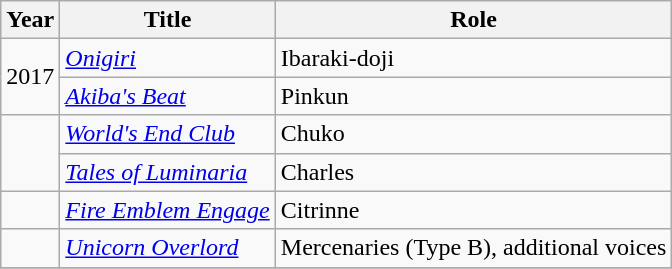<table class="wikitable sortable plainrowheaders">
<tr>
<th>Year</th>
<th>Title</th>
<th>Role</th>
</tr>
<tr>
<td rowspan="2">2017</td>
<td><em><a href='#'>Onigiri</a></em></td>
<td>Ibaraki-doji</td>
</tr>
<tr>
<td><em><a href='#'>Akiba's Beat</a></em></td>
<td>Pinkun</td>
</tr>
<tr>
<td rowspan="2"></td>
<td><em><a href='#'>World's End Club</a></em></td>
<td>Chuko</td>
</tr>
<tr>
<td><em><a href='#'>Tales of Luminaria</a></em></td>
<td>Charles</td>
</tr>
<tr>
<td></td>
<td><em><a href='#'>Fire Emblem Engage</a></em></td>
<td>Citrinne</td>
</tr>
<tr>
<td></td>
<td><em><a href='#'>Unicorn Overlord</a></em></td>
<td>Mercenaries (Type B), additional voices</td>
</tr>
<tr>
</tr>
</table>
